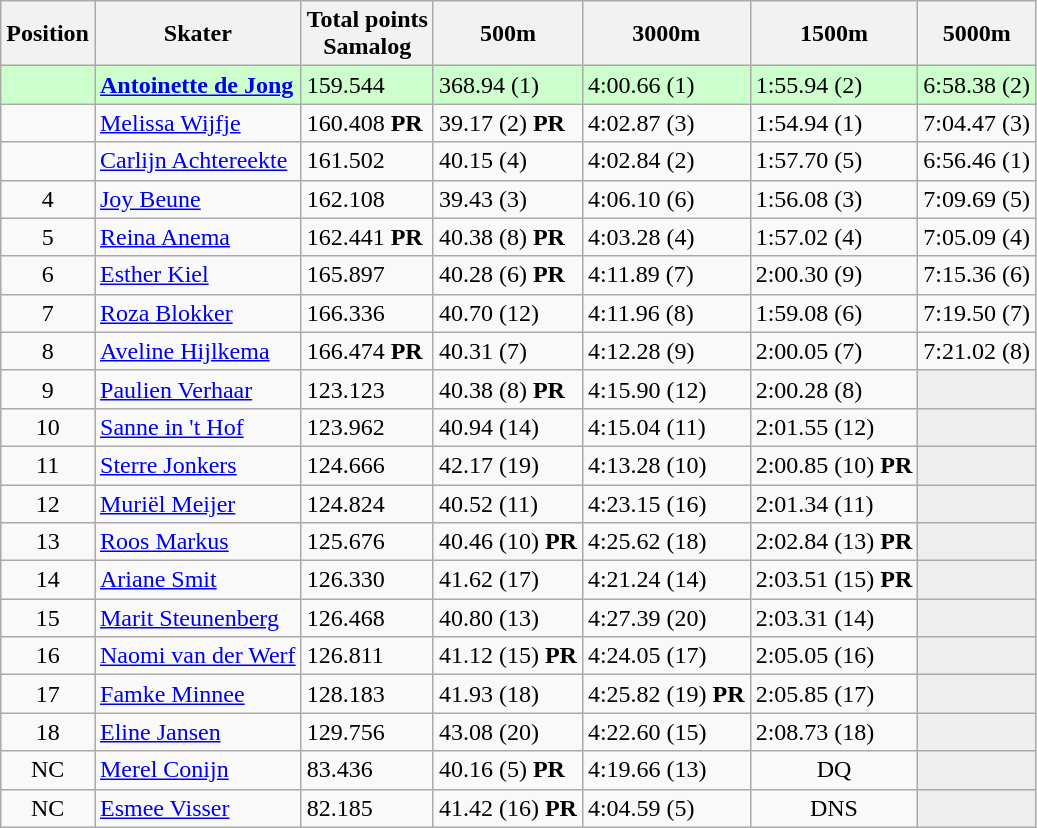<table class="wikitable">
<tr>
<th>Position</th>
<th>Skater</th>
<th>Total points <br> Samalog</th>
<th>500m</th>
<th>3000m</th>
<th>1500m</th>
<th>5000m</th>
</tr>
<tr bgcolor=ccffcc>
<td style="text-align:center"></td>
<td><strong><a href='#'>Antoinette de Jong</a></strong></td>
<td>159.544</td>
<td>368.94 (1)</td>
<td>4:00.66 (1)</td>
<td>1:55.94 (2)</td>
<td>6:58.38 (2)</td>
</tr>
<tr>
<td style="text-align:center"></td>
<td><a href='#'>Melissa Wijfje</a></td>
<td>160.408 <strong>PR</strong></td>
<td>39.17 (2) <strong>PR</strong></td>
<td>4:02.87 (3)</td>
<td>1:54.94 (1)</td>
<td>7:04.47 (3)</td>
</tr>
<tr>
<td style="text-align:center"></td>
<td><a href='#'>Carlijn Achtereekte</a></td>
<td>161.502</td>
<td>40.15 (4)</td>
<td>4:02.84 (2)</td>
<td>1:57.70 (5)</td>
<td>6:56.46 (1)</td>
</tr>
<tr>
<td style="text-align:center">4</td>
<td><a href='#'>Joy Beune</a></td>
<td>162.108</td>
<td>39.43 (3)</td>
<td>4:06.10 (6)</td>
<td>1:56.08 (3)</td>
<td>7:09.69 (5)</td>
</tr>
<tr>
<td style="text-align:center">5</td>
<td><a href='#'>Reina Anema</a></td>
<td>162.441 <strong>PR</strong></td>
<td>40.38 (8) <strong>PR</strong></td>
<td>4:03.28 (4)</td>
<td>1:57.02 (4)</td>
<td>7:05.09 (4)</td>
</tr>
<tr>
<td style="text-align:center">6</td>
<td><a href='#'>Esther Kiel</a></td>
<td>165.897</td>
<td>40.28 (6) <strong>PR</strong></td>
<td>4:11.89 (7)</td>
<td>2:00.30 (9)</td>
<td>7:15.36 (6)</td>
</tr>
<tr>
<td style="text-align:center">7</td>
<td><a href='#'>Roza Blokker</a></td>
<td>166.336</td>
<td>40.70 (12)</td>
<td>4:11.96 (8)</td>
<td>1:59.08 (6)</td>
<td>7:19.50 (7)</td>
</tr>
<tr>
<td style="text-align:center">8</td>
<td><a href='#'>Aveline Hijlkema</a></td>
<td>166.474 <strong>PR</strong></td>
<td>40.31 (7)</td>
<td>4:12.28 (9)</td>
<td>2:00.05 (7)</td>
<td>7:21.02 (8)</td>
</tr>
<tr>
<td style="text-align:center">9</td>
<td><a href='#'>Paulien Verhaar</a></td>
<td>123.123</td>
<td>40.38 (8) <strong>PR</strong></td>
<td>4:15.90 (12)</td>
<td>2:00.28 (8)</td>
<td bgcolor=#EEEEEE></td>
</tr>
<tr>
<td style="text-align:center">10</td>
<td><a href='#'>Sanne in 't Hof</a></td>
<td>123.962</td>
<td>40.94 (14)</td>
<td>4:15.04 (11)</td>
<td>2:01.55 (12)</td>
<td bgcolor=#EEEEEE></td>
</tr>
<tr>
<td style="text-align:center">11</td>
<td><a href='#'>Sterre Jonkers</a></td>
<td>124.666</td>
<td>42.17 (19)</td>
<td>4:13.28 (10)</td>
<td>2:00.85 (10) <strong>PR</strong></td>
<td bgcolor=#EEEEEE></td>
</tr>
<tr>
<td style="text-align:center">12</td>
<td><a href='#'>Muriël Meijer</a></td>
<td>124.824</td>
<td>40.52 (11)</td>
<td>4:23.15 (16)</td>
<td>2:01.34 (11)</td>
<td bgcolor=#EEEEEE></td>
</tr>
<tr>
<td style="text-align:center">13</td>
<td><a href='#'>Roos Markus</a></td>
<td>125.676</td>
<td>40.46 (10) <strong>PR</strong></td>
<td>4:25.62 (18)</td>
<td>2:02.84 (13) <strong>PR</strong></td>
<td bgcolor=#EEEEEE></td>
</tr>
<tr>
<td style="text-align:center">14</td>
<td><a href='#'>Ariane Smit</a></td>
<td>126.330</td>
<td>41.62 (17)</td>
<td>4:21.24 (14)</td>
<td>2:03.51 (15) <strong>PR</strong></td>
<td bgcolor=#EEEEEE></td>
</tr>
<tr>
<td style="text-align:center">15</td>
<td><a href='#'>Marit Steunenberg</a></td>
<td>126.468</td>
<td>40.80 (13)</td>
<td>4:27.39 (20)</td>
<td>2:03.31 (14)</td>
<td bgcolor=#EEEEEE></td>
</tr>
<tr>
<td style="text-align:center">16</td>
<td><a href='#'>Naomi van der Werf</a></td>
<td>126.811</td>
<td>41.12 (15) <strong>PR</strong></td>
<td>4:24.05 (17)</td>
<td>2:05.05 (16)</td>
<td bgcolor=#EEEEEE></td>
</tr>
<tr>
<td style="text-align:center">17</td>
<td><a href='#'>Famke Minnee</a></td>
<td>128.183</td>
<td>41.93 (18)</td>
<td>4:25.82 (19) <strong>PR</strong></td>
<td>2:05.85 (17)</td>
<td bgcolor=#EEEEEE></td>
</tr>
<tr>
<td style="text-align:center">18</td>
<td><a href='#'>Eline Jansen</a></td>
<td>129.756</td>
<td>43.08 (20)</td>
<td>4:22.60 (15)</td>
<td>2:08.73 (18)</td>
<td bgcolor=#EEEEEE></td>
</tr>
<tr>
<td style="text-align:center">NC</td>
<td><a href='#'>Merel Conijn</a></td>
<td>83.436</td>
<td>40.16 (5) <strong>PR</strong></td>
<td>4:19.66 (13)</td>
<td style="text-align:center">DQ</td>
<td colspan="1" bgcolor=#EEEEEE></td>
</tr>
<tr>
<td style="text-align:center">NC</td>
<td><a href='#'>Esmee Visser</a></td>
<td>82.185</td>
<td>41.42 (16) <strong>PR</strong></td>
<td>4:04.59 (5)</td>
<td style="text-align:center">DNS</td>
<td colspan="1" bgcolor=#EEEEEE></td>
</tr>
</table>
